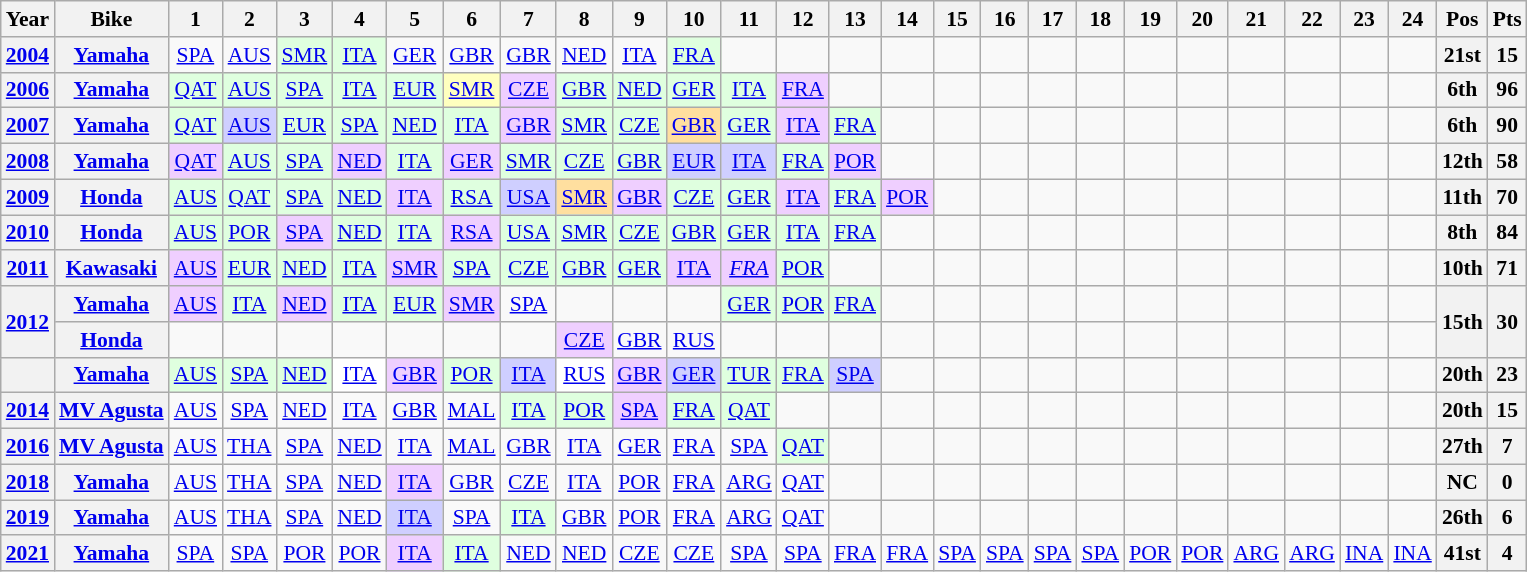<table class="wikitable" style="text-align:center; font-size:90%">
<tr>
<th>Year</th>
<th>Bike</th>
<th>1</th>
<th>2</th>
<th>3</th>
<th>4</th>
<th>5</th>
<th>6</th>
<th>7</th>
<th>8</th>
<th>9</th>
<th>10</th>
<th>11</th>
<th>12</th>
<th>13</th>
<th>14</th>
<th>15</th>
<th>16</th>
<th>17</th>
<th>18</th>
<th>19</th>
<th>20</th>
<th>21</th>
<th>22</th>
<th>23</th>
<th>24</th>
<th>Pos</th>
<th>Pts</th>
</tr>
<tr>
<th><a href='#'>2004</a></th>
<th><a href='#'>Yamaha</a></th>
<td><a href='#'>SPA</a></td>
<td><a href='#'>AUS</a></td>
<td style="background:#DFFFDF;"><a href='#'>SMR</a><br></td>
<td style="background:#DFFFDF;"><a href='#'>ITA</a><br></td>
<td><a href='#'>GER</a></td>
<td><a href='#'>GBR</a></td>
<td><a href='#'>GBR</a></td>
<td><a href='#'>NED</a></td>
<td><a href='#'>ITA</a></td>
<td style="background:#DFFFDF;"><a href='#'>FRA</a><br></td>
<td></td>
<td></td>
<td></td>
<td></td>
<td></td>
<td></td>
<td></td>
<td></td>
<td></td>
<td></td>
<td></td>
<td></td>
<td></td>
<td></td>
<th>21st</th>
<th>15</th>
</tr>
<tr>
<th><a href='#'>2006</a></th>
<th><a href='#'>Yamaha</a></th>
<td style="background:#DFFFDF;"><a href='#'>QAT</a><br></td>
<td style="background:#DFFFDF;"><a href='#'>AUS</a><br></td>
<td style="background:#DFFFDF;"><a href='#'>SPA</a><br></td>
<td style="background:#DFFFDF;"><a href='#'>ITA</a><br></td>
<td style="background:#DFFFDF;"><a href='#'>EUR</a><br></td>
<td style="background:#ffffbf;"><a href='#'>SMR</a><br></td>
<td style="background:#EFCFFF;"><a href='#'>CZE</a><br></td>
<td style="background:#DFFFDF;"><a href='#'>GBR</a><br></td>
<td style="background:#DFFFDF;"><a href='#'>NED</a><br></td>
<td style="background:#DFFFDF;"><a href='#'>GER</a><br></td>
<td style="background:#DFFFDF;"><a href='#'>ITA</a><br></td>
<td style="background:#EFCFFF;"><a href='#'>FRA</a><br></td>
<td></td>
<td></td>
<td></td>
<td></td>
<td></td>
<td></td>
<td></td>
<td></td>
<td></td>
<td></td>
<td></td>
<td></td>
<th>6th</th>
<th>96</th>
</tr>
<tr>
<th><a href='#'>2007</a></th>
<th><a href='#'>Yamaha</a></th>
<td style="background:#DFFFDF;"><a href='#'>QAT</a><br></td>
<td style="background:#CFCFFF;"><a href='#'>AUS</a><br></td>
<td style="background:#DFFFDF;"><a href='#'>EUR</a><br></td>
<td style="background:#DFFFDF;"><a href='#'>SPA</a><br></td>
<td style="background:#DFFFDF;"><a href='#'>NED</a><br></td>
<td style="background:#DFFFDF;"><a href='#'>ITA</a><br></td>
<td style="background:#EFCFFF;"><a href='#'>GBR</a><br></td>
<td style="background:#DFFFDF;"><a href='#'>SMR</a><br></td>
<td style="background:#DFFFDF;"><a href='#'>CZE</a><br></td>
<td style="background:#ffdf9f;"><a href='#'>GBR</a><br></td>
<td style="background:#DFFFDF;"><a href='#'>GER</a><br></td>
<td style="background:#EFCFFF;"><a href='#'>ITA</a><br></td>
<td style="background:#DFFFDF;"><a href='#'>FRA</a><br></td>
<td></td>
<td></td>
<td></td>
<td></td>
<td></td>
<td></td>
<td></td>
<td></td>
<td></td>
<td></td>
<td></td>
<th>6th</th>
<th>90</th>
</tr>
<tr>
<th><a href='#'>2008</a></th>
<th><a href='#'>Yamaha</a></th>
<td style="background:#EFCFFF;"><a href='#'>QAT</a><br></td>
<td style="background:#DFFFDF;"><a href='#'>AUS</a><br></td>
<td style="background:#DFFFDF;"><a href='#'>SPA</a><br></td>
<td style="background:#EFCFFF;"><a href='#'>NED</a><br></td>
<td style="background:#DFFFDF;"><a href='#'>ITA</a><br></td>
<td style="background:#EFCFFF;"><a href='#'>GER</a><br></td>
<td style="background:#DFFFDF;"><a href='#'>SMR</a><br></td>
<td style="background:#DFFFDF;"><a href='#'>CZE</a><br></td>
<td style="background:#DFFFDF;"><a href='#'>GBR</a><br></td>
<td style="background:#CFCFFF;"><a href='#'>EUR</a><br></td>
<td style="background:#CFCFFF;"><a href='#'>ITA</a><br></td>
<td style="background:#DFFFDF;"><a href='#'>FRA</a><br></td>
<td style="background:#EFCFFF;"><a href='#'>POR</a><br></td>
<td></td>
<td></td>
<td></td>
<td></td>
<td></td>
<td></td>
<td></td>
<td></td>
<td></td>
<td></td>
<td></td>
<th>12th</th>
<th>58</th>
</tr>
<tr>
<th><a href='#'>2009</a></th>
<th><a href='#'>Honda</a></th>
<td style="background:#DFFFDF;"><a href='#'>AUS</a><br></td>
<td style="background:#DFFFDF;"><a href='#'>QAT</a><br></td>
<td style="background:#DFFFDF;"><a href='#'>SPA</a><br></td>
<td style="background:#DFFFDF;"><a href='#'>NED</a><br></td>
<td style="background:#EFCFFF;"><a href='#'>ITA</a><br></td>
<td style="background:#DFFFDF;"><a href='#'>RSA</a><br></td>
<td style="background:#CFCFFF;"><a href='#'>USA</a><br></td>
<td style="background:#ffdf9f;"><a href='#'>SMR</a><br></td>
<td style="background:#EFCFFF;"><a href='#'>GBR</a><br></td>
<td style="background:#DFFFDF;"><a href='#'>CZE</a><br></td>
<td style="background:#DFFFDF;"><a href='#'>GER</a><br></td>
<td style="background:#EFCFFF;"><a href='#'>ITA</a><br></td>
<td style="background:#DFFFDF;"><a href='#'>FRA</a><br></td>
<td style="background:#EFCFFF;"><a href='#'>POR</a><br></td>
<td></td>
<td></td>
<td></td>
<td></td>
<td></td>
<td></td>
<td></td>
<td></td>
<td></td>
<td></td>
<th>11th</th>
<th>70</th>
</tr>
<tr>
<th><a href='#'>2010</a></th>
<th><a href='#'>Honda</a></th>
<td style="background:#DFFFDF;"><a href='#'>AUS</a><br></td>
<td style="background:#DFFFDF;"><a href='#'>POR</a><br></td>
<td style="background:#EFCFFF;"><a href='#'>SPA</a><br></td>
<td style="background:#DFFFDF;"><a href='#'>NED</a><br></td>
<td style="background:#DFFFDF;"><a href='#'>ITA</a><br></td>
<td style="background:#EFCFFF;"><a href='#'>RSA</a><br></td>
<td style="background:#DFFFDF;"><a href='#'>USA</a><br></td>
<td style="background:#DFFFDF;"><a href='#'>SMR</a><br></td>
<td style="background:#DFFFDF;"><a href='#'>CZE</a><br></td>
<td style="background:#DFFFDF;"><a href='#'>GBR</a><br></td>
<td style="background:#DFFFDF;"><a href='#'>GER</a><br></td>
<td style="background:#DFFFDF;"><a href='#'>ITA</a><br></td>
<td style="background:#DFFFDF;"><a href='#'>FRA</a><br></td>
<td></td>
<td></td>
<td></td>
<td></td>
<td></td>
<td></td>
<td></td>
<td></td>
<td></td>
<td></td>
<td></td>
<th>8th</th>
<th>84</th>
</tr>
<tr>
<th><a href='#'>2011</a></th>
<th><a href='#'>Kawasaki</a></th>
<td style="background:#EFCFFF;"><a href='#'>AUS</a><br></td>
<td style="background:#DFFFDF;"><a href='#'>EUR</a><br></td>
<td style="background:#DFFFDF;"><a href='#'>NED</a><br></td>
<td style="background:#DFFFDF;"><a href='#'>ITA</a><br></td>
<td style="background:#EFCFFF;"><a href='#'>SMR</a><br></td>
<td style="background:#DFFFDF;"><a href='#'>SPA</a><br></td>
<td style="background:#DFFFDF;"><a href='#'>CZE</a><br></td>
<td style="background:#DFFFDF;"><a href='#'>GBR</a><br></td>
<td style="background:#DFFFDF;"><a href='#'>GER</a><br></td>
<td style="background:#EFCFFF;"><a href='#'>ITA</a><br></td>
<td style="background:#EFCFFF;"><em><a href='#'>FRA</a></em><br></td>
<td style="background:#DFFFDF;"><a href='#'>POR</a><br></td>
<td></td>
<td></td>
<td></td>
<td></td>
<td></td>
<td></td>
<td></td>
<td></td>
<td></td>
<td></td>
<td></td>
<td></td>
<th>10th</th>
<th>71</th>
</tr>
<tr>
<th rowspan=2><a href='#'>2012</a></th>
<th><a href='#'>Yamaha</a></th>
<td style="background:#EFCFFF;"><a href='#'>AUS</a><br></td>
<td style="background:#DFFFDF;"><a href='#'>ITA</a><br></td>
<td style="background:#EFCFFF;"><a href='#'>NED</a><br></td>
<td style="background:#DFFFDF;"><a href='#'>ITA</a><br></td>
<td style="background:#DFFFDF;"><a href='#'>EUR</a><br></td>
<td style="background:#EFCFFF;"><a href='#'>SMR</a><br></td>
<td><a href='#'>SPA</a></td>
<td></td>
<td></td>
<td></td>
<td style="background:#DFFFDF;"><a href='#'>GER</a><br></td>
<td style="background:#DFFFDF;"><a href='#'>POR</a><br></td>
<td style="background:#DFFFDF;"><a href='#'>FRA</a><br></td>
<td></td>
<td></td>
<td></td>
<td></td>
<td></td>
<td></td>
<td></td>
<td></td>
<td></td>
<td></td>
<td></td>
<th rowspan=2>15th</th>
<th rowspan=2>30</th>
</tr>
<tr>
<th><a href='#'>Honda</a></th>
<td></td>
<td></td>
<td></td>
<td></td>
<td></td>
<td></td>
<td></td>
<td style="background:#EFCFFF;"><a href='#'>CZE</a><br></td>
<td><a href='#'>GBR</a></td>
<td><a href='#'>RUS</a></td>
<td></td>
<td></td>
<td></td>
<td></td>
<td></td>
<td></td>
<td></td>
<td></td>
<td></td>
<td></td>
<td></td>
<td></td>
<td></td>
<td></td>
</tr>
<tr>
<th></th>
<th><a href='#'>Yamaha</a></th>
<td style="background:#DFFFDF;"><a href='#'>AUS</a><br></td>
<td style="background:#DFFFDF;"><a href='#'>SPA</a><br></td>
<td style="background:#DFFFDF;"><a href='#'>NED</a><br></td>
<td style="background:#FFFFFF;"><a href='#'>ITA</a><br></td>
<td style="background:#EFCFFF;"><a href='#'>GBR</a><br></td>
<td style="background:#DFFFDF;"><a href='#'>POR</a><br></td>
<td style="background:#CFCFFF;"><a href='#'>ITA</a><br></td>
<td style="background:#FFFFFF;"><a href='#'>RUS</a><br></td>
<td style="background:#EFCFFF;"><a href='#'>GBR</a><br></td>
<td style="background:#CFCFFF;"><a href='#'>GER</a><br></td>
<td style="background:#DFFFDF;"><a href='#'>TUR</a><br></td>
<td style="background:#DFFFDF;"><a href='#'>FRA</a><br></td>
<td style="background:#CFCFFF;"><a href='#'>SPA</a><br></td>
<td></td>
<td></td>
<td></td>
<td></td>
<td></td>
<td></td>
<td></td>
<td></td>
<td></td>
<td></td>
<td></td>
<th>20th</th>
<th>23</th>
</tr>
<tr>
<th><a href='#'>2014</a></th>
<th><a href='#'>MV Agusta</a></th>
<td><a href='#'>AUS</a></td>
<td><a href='#'>SPA</a></td>
<td><a href='#'>NED</a></td>
<td><a href='#'>ITA</a></td>
<td><a href='#'>GBR</a></td>
<td><a href='#'>MAL</a></td>
<td style="background:#DFFFDF;"><a href='#'>ITA</a><br></td>
<td style="background:#DFFFDF;"><a href='#'>POR</a><br></td>
<td style="background:#EFCFFF;"><a href='#'>SPA</a><br></td>
<td style="background:#DFFFDF;"><a href='#'>FRA</a><br></td>
<td style="background:#DFFFDF;"><a href='#'>QAT</a><br></td>
<td></td>
<td></td>
<td></td>
<td></td>
<td></td>
<td></td>
<td></td>
<td></td>
<td></td>
<td></td>
<td></td>
<td></td>
<td></td>
<th>20th</th>
<th>15</th>
</tr>
<tr>
<th><a href='#'>2016</a></th>
<th><a href='#'>MV Agusta</a></th>
<td><a href='#'>AUS</a></td>
<td><a href='#'>THA</a></td>
<td><a href='#'>SPA</a></td>
<td><a href='#'>NED</a></td>
<td><a href='#'>ITA</a></td>
<td><a href='#'>MAL</a></td>
<td><a href='#'>GBR</a></td>
<td><a href='#'>ITA</a></td>
<td><a href='#'>GER</a></td>
<td><a href='#'>FRA</a></td>
<td><a href='#'>SPA</a></td>
<td style="background:#DFFFDF;"><a href='#'>QAT</a><br></td>
<td></td>
<td></td>
<td></td>
<td></td>
<td></td>
<td></td>
<td></td>
<td></td>
<td></td>
<td></td>
<td></td>
<td></td>
<th>27th</th>
<th>7</th>
</tr>
<tr>
<th><a href='#'>2018</a></th>
<th><a href='#'>Yamaha</a></th>
<td><a href='#'>AUS</a></td>
<td><a href='#'>THA</a></td>
<td><a href='#'>SPA</a></td>
<td><a href='#'>NED</a></td>
<td style="background:#efcfff;"><a href='#'>ITA</a><br></td>
<td><a href='#'>GBR</a></td>
<td><a href='#'>CZE</a></td>
<td><a href='#'>ITA</a></td>
<td><a href='#'>POR</a></td>
<td><a href='#'>FRA</a></td>
<td><a href='#'>ARG</a></td>
<td><a href='#'>QAT</a></td>
<td></td>
<td></td>
<td></td>
<td></td>
<td></td>
<td></td>
<td></td>
<td></td>
<td></td>
<td></td>
<td></td>
<td></td>
<th>NC</th>
<th>0</th>
</tr>
<tr>
<th><a href='#'>2019</a></th>
<th><a href='#'>Yamaha</a></th>
<td><a href='#'>AUS</a></td>
<td><a href='#'>THA</a></td>
<td><a href='#'>SPA</a></td>
<td><a href='#'>NED</a></td>
<td style="background:#CFCFFF;"><a href='#'>ITA</a><br></td>
<td><a href='#'>SPA</a></td>
<td style="background:#DFFFDF;"><a href='#'>ITA</a><br></td>
<td><a href='#'>GBR</a></td>
<td><a href='#'>POR</a></td>
<td><a href='#'>FRA</a></td>
<td><a href='#'>ARG</a></td>
<td><a href='#'>QAT</a></td>
<td></td>
<td></td>
<td></td>
<td></td>
<td></td>
<td></td>
<td></td>
<td></td>
<td></td>
<td></td>
<td></td>
<td></td>
<th>26th</th>
<th>6</th>
</tr>
<tr>
<th><a href='#'>2021</a></th>
<th><a href='#'>Yamaha</a></th>
<td><a href='#'>SPA</a></td>
<td><a href='#'>SPA</a></td>
<td><a href='#'>POR</a></td>
<td><a href='#'>POR</a></td>
<td style="background:#efcfff;"><a href='#'>ITA</a><br></td>
<td style="background:#DFFFDF;"><a href='#'>ITA</a><br></td>
<td><a href='#'>NED</a></td>
<td><a href='#'>NED</a></td>
<td><a href='#'>CZE</a></td>
<td><a href='#'>CZE</a></td>
<td><a href='#'>SPA</a></td>
<td><a href='#'>SPA</a></td>
<td><a href='#'>FRA</a></td>
<td><a href='#'>FRA</a></td>
<td><a href='#'>SPA</a></td>
<td><a href='#'>SPA</a></td>
<td><a href='#'>SPA</a></td>
<td><a href='#'>SPA</a></td>
<td><a href='#'>POR</a></td>
<td><a href='#'>POR</a></td>
<td><a href='#'>ARG</a></td>
<td><a href='#'>ARG</a></td>
<td><a href='#'>INA</a></td>
<td><a href='#'>INA</a></td>
<th>41st</th>
<th>4</th>
</tr>
</table>
